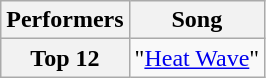<table class="wikitable unsortable" style="text-align:center;">
<tr>
<th scope="col">Performers</th>
<th scope="col">Song</th>
</tr>
<tr>
<th scope="row">Top 12</th>
<td>"<a href='#'>Heat Wave</a>"</td>
</tr>
</table>
